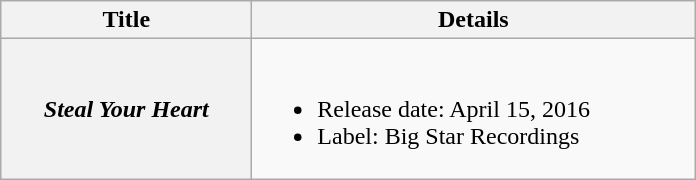<table class="wikitable plainrowheaders">
<tr>
<th style="width:10em;">Title</th>
<th style="width:18em;">Details</th>
</tr>
<tr>
<th scope="row"><em>Steal Your Heart</em></th>
<td><br><ul><li>Release date: April 15, 2016</li><li>Label: Big Star Recordings</li></ul></td>
</tr>
</table>
